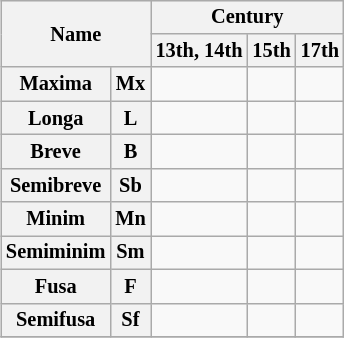<table class="wikitable" style="float:right; font-size: 85%; clear:right;">
<tr>
<th rowspan="2" colspan="2" scope="column">Name</th>
<th colspan="3" scope="row">Century</th>
</tr>
<tr>
<th scope="column">13th, 14th</th>
<th scope="column">15th</th>
<th scope="column">17th</th>
</tr>
<tr>
<th scope="row">Maxima</th>
<th scope="row">Mx</th>
<td></td>
<td></td>
<td> </td>
</tr>
<tr>
<th scope="row">Longa</th>
<th scope="row">L</th>
<td></td>
<td></td>
<td> </td>
</tr>
<tr>
<th scope="row">Breve</th>
<th scope="row">B</th>
<td></td>
<td></td>
<td></td>
</tr>
<tr>
<th scope="row">Semibreve</th>
<th scope="row">Sb</th>
<td></td>
<td></td>
<td></td>
</tr>
<tr>
<th scope="row">Minim</th>
<th scope="row">Mn</th>
<td></td>
<td></td>
<td></td>
</tr>
<tr>
<th scope="row">Semiminim</th>
<th scope="row">Sm</th>
<td></td>
<td></td>
<td></td>
</tr>
<tr>
<th scope="row">Fusa</th>
<th scope="row">F</th>
<td></td>
<td></td>
<td></td>
</tr>
<tr>
<th scope="row">Semifusa</th>
<th scope="row">Sf</th>
<td> </td>
<td></td>
<td></td>
</tr>
<tr>
</tr>
</table>
